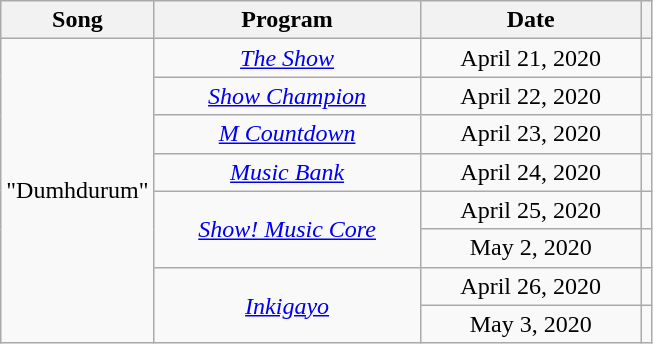<table class="wikitable" style="text-align:center">
<tr>
<th>Song</th>
<th width="170">Program</th>
<th width="140">Date</th>
<th></th>
</tr>
<tr>
<td rowspan="8">"Dumhdurum"</td>
<td><em><a href='#'>The Show</a></em></td>
<td>April 21, 2020</td>
<td></td>
</tr>
<tr>
<td><em><a href='#'>Show Champion</a></em></td>
<td>April 22, 2020</td>
<td></td>
</tr>
<tr>
<td><em><a href='#'>M Countdown</a></em></td>
<td>April 23, 2020</td>
<td></td>
</tr>
<tr>
<td><em><a href='#'>Music Bank</a></em></td>
<td>April 24, 2020</td>
<td></td>
</tr>
<tr>
<td rowspan="2"><em><a href='#'>Show! Music Core</a></em></td>
<td>April 25, 2020</td>
<td></td>
</tr>
<tr>
<td>May 2, 2020</td>
<td></td>
</tr>
<tr>
<td rowspan="2"><em><a href='#'>Inkigayo</a></em></td>
<td>April 26, 2020</td>
<td></td>
</tr>
<tr>
<td>May 3, 2020</td>
<td></td>
</tr>
</table>
